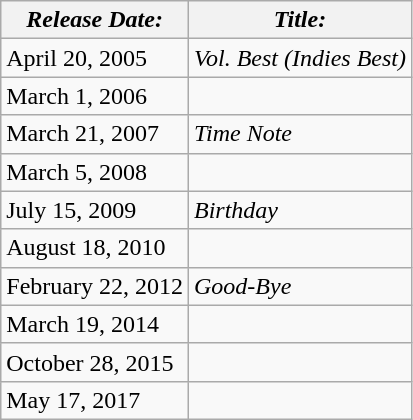<table class="wikitable">
<tr>
<th rowspan="1"><em>Release Date:</em></th>
<th rowspan="1"><em>Title:</em></th>
</tr>
<tr>
<td>April 20, 2005</td>
<td><em>Vol. Best (Indies Best)</em></td>
</tr>
<tr>
<td>March 1, 2006</td>
<td></td>
</tr>
<tr>
<td>March 21, 2007</td>
<td><em>Time Note</em></td>
</tr>
<tr>
<td>March 5, 2008</td>
<td></td>
</tr>
<tr>
<td>July 15, 2009</td>
<td><em>Birthday</em></td>
</tr>
<tr>
<td>August 18, 2010</td>
<td></td>
</tr>
<tr>
<td>February 22, 2012</td>
<td><em>Good-Bye</em></td>
</tr>
<tr>
<td>March 19, 2014</td>
<td></td>
</tr>
<tr>
<td>October 28, 2015</td>
<td></td>
</tr>
<tr>
<td>May 17, 2017</td>
<td></td>
</tr>
</table>
